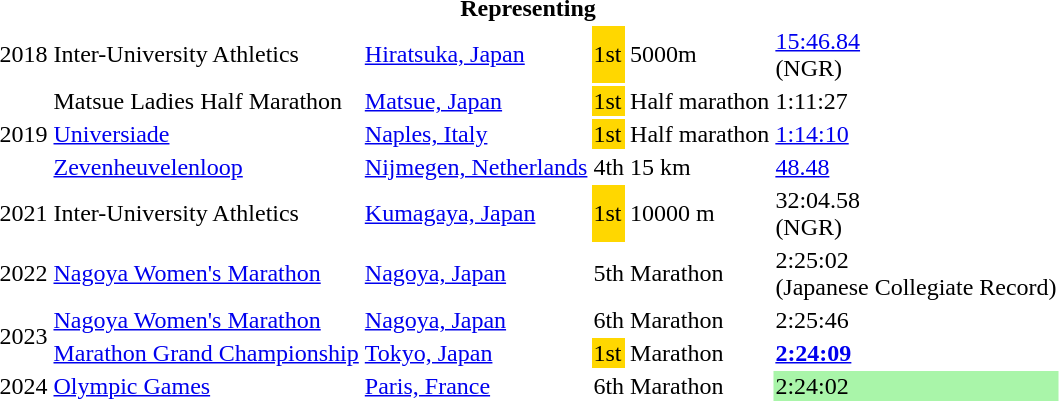<table>
<tr>
<th colspan="6">Representing </th>
</tr>
<tr>
<td rowspan=1>2018</td>
<td>Inter-University Athletics</td>
<td><a href='#'>Hiratsuka, Japan</a></td>
<td bgcolor="gold">1st</td>
<td>5000m</td>
<td><a href='#'>15:46.84</a><br>(NGR)</td>
</tr>
<tr>
<td rowspan=3>2019</td>
<td>Matsue Ladies Half Marathon</td>
<td><a href='#'>Matsue, Japan</a></td>
<td bgcolor="gold">1st</td>
<td>Half marathon</td>
<td>1:11:27</td>
</tr>
<tr>
<td><a href='#'>Universiade</a></td>
<td><a href='#'>Naples, Italy</a></td>
<td bgcolor="gold">1st</td>
<td>Half marathon</td>
<td><a href='#'>1:14:10</a></td>
</tr>
<tr>
<td><a href='#'>Zevenheuvelenloop</a></td>
<td><a href='#'>Nijmegen, Netherlands</a></td>
<td>4th</td>
<td>15 km</td>
<td><a href='#'>48.48</a></td>
</tr>
<tr>
<td rowspan=1>2021</td>
<td>Inter-University Athletics</td>
<td><a href='#'>Kumagaya, Japan</a></td>
<td bgcolor="gold">1st</td>
<td>10000 m</td>
<td>32:04.58<br>(NGR)</td>
</tr>
<tr>
<td rowspan=1>2022</td>
<td><a href='#'>Nagoya Women's Marathon</a></td>
<td><a href='#'>Nagoya, Japan</a></td>
<td>5th</td>
<td>Marathon</td>
<td>2:25:02<br>(Japanese Collegiate Record)</td>
</tr>
<tr>
<td rowspan=2>2023</td>
<td><a href='#'>Nagoya Women's Marathon</a></td>
<td><a href='#'>Nagoya, Japan</a></td>
<td>6th</td>
<td>Marathon</td>
<td>2:25:46</td>
</tr>
<tr>
<td><a href='#'>Marathon Grand Championship</a></td>
<td><a href='#'>Tokyo, Japan</a></td>
<td bgcolor="gold">1st</td>
<td>Marathon</td>
<td><strong><a href='#'>2:24:09</a></strong></td>
</tr>
<tr>
<td rowspan=1>2024</td>
<td><a href='#'>Olympic Games</a></td>
<td><a href='#'>Paris, France</a></td>
<td>6th</td>
<td>Marathon</td>
<td bgcolor=#A9F5A9>2:24:02</td>
</tr>
</table>
